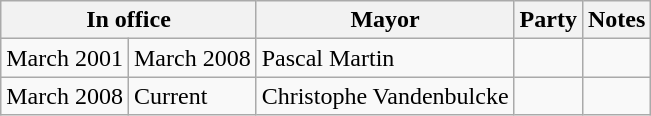<table class="wikitable">
<tr>
<th colspan="2">In office</th>
<th>Mayor</th>
<th>Party</th>
<th>Notes</th>
</tr>
<tr>
<td>March 2001</td>
<td>March 2008</td>
<td>Pascal Martin</td>
<td></td>
<td></td>
</tr>
<tr>
<td>March 2008</td>
<td>Current</td>
<td>Christophe Vandenbulcke</td>
<td></td>
<td></td>
</tr>
</table>
